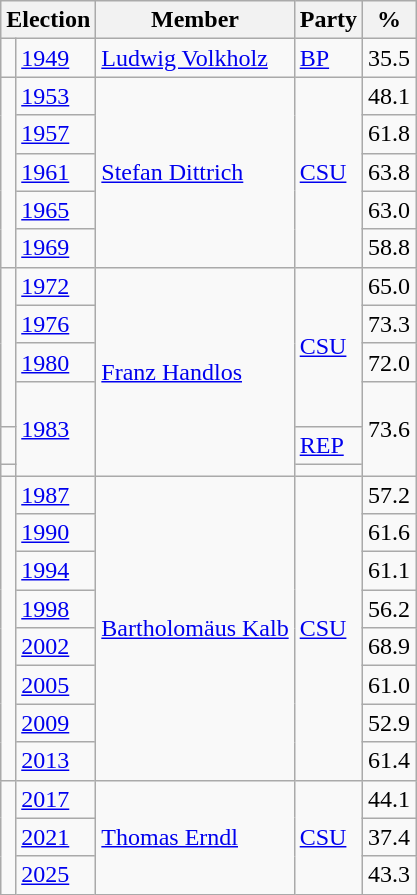<table class=wikitable>
<tr>
<th colspan=2>Election</th>
<th>Member</th>
<th>Party</th>
<th>%</th>
</tr>
<tr>
<td bgcolor=></td>
<td><a href='#'>1949</a></td>
<td><a href='#'>Ludwig Volkholz</a></td>
<td><a href='#'>BP</a></td>
<td align=right>35.5</td>
</tr>
<tr>
<td rowspan=5 bgcolor=></td>
<td><a href='#'>1953</a></td>
<td rowspan=5><a href='#'>Stefan Dittrich</a></td>
<td rowspan=5><a href='#'>CSU</a></td>
<td align=right>48.1</td>
</tr>
<tr>
<td><a href='#'>1957</a></td>
<td align=right>61.8</td>
</tr>
<tr>
<td><a href='#'>1961</a></td>
<td align=right>63.8</td>
</tr>
<tr>
<td><a href='#'>1965</a></td>
<td align=right>63.0</td>
</tr>
<tr>
<td><a href='#'>1969</a></td>
<td align=right>58.8</td>
</tr>
<tr>
<td rowspan=4 bgcolor=></td>
<td><a href='#'>1972</a></td>
<td rowspan=6><a href='#'>Franz Handlos</a></td>
<td rowspan=4><a href='#'>CSU</a></td>
<td align=right>65.0</td>
</tr>
<tr>
<td><a href='#'>1976</a></td>
<td align=right>73.3</td>
</tr>
<tr>
<td><a href='#'>1980</a></td>
<td align=right>72.0</td>
</tr>
<tr style="height:30px">
<td rowspan=3><a href='#'>1983</a></td>
<td rowspan=3 align=right>73.6</td>
</tr>
<tr>
<td bgcolor=></td>
<td><a href='#'>REP</a></td>
</tr>
<tr>
<td></td>
<td></td>
</tr>
<tr>
<td rowspan=8 bgcolor=></td>
<td><a href='#'>1987</a></td>
<td rowspan=8><a href='#'>Bartholomäus Kalb</a></td>
<td rowspan=8><a href='#'>CSU</a></td>
<td align=right>57.2</td>
</tr>
<tr>
<td><a href='#'>1990</a></td>
<td align=right>61.6</td>
</tr>
<tr>
<td><a href='#'>1994</a></td>
<td align=right>61.1</td>
</tr>
<tr>
<td><a href='#'>1998</a></td>
<td align=right>56.2</td>
</tr>
<tr>
<td><a href='#'>2002</a></td>
<td align=right>68.9</td>
</tr>
<tr>
<td><a href='#'>2005</a></td>
<td align=right>61.0</td>
</tr>
<tr>
<td><a href='#'>2009</a></td>
<td align=right>52.9</td>
</tr>
<tr>
<td><a href='#'>2013</a></td>
<td align=right>61.4</td>
</tr>
<tr>
<td rowspan=3 bgcolor=></td>
<td><a href='#'>2017</a></td>
<td rowspan=3><a href='#'>Thomas Erndl</a></td>
<td rowspan=3><a href='#'>CSU</a></td>
<td align=right>44.1</td>
</tr>
<tr>
<td><a href='#'>2021</a></td>
<td align=right>37.4</td>
</tr>
<tr>
<td><a href='#'>2025</a></td>
<td align=right>43.3</td>
</tr>
</table>
